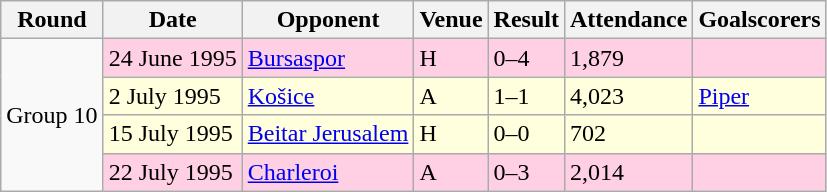<table class="wikitable">
<tr>
<th>Round</th>
<th>Date</th>
<th>Opponent</th>
<th>Venue</th>
<th>Result</th>
<th>Attendance</th>
<th>Goalscorers</th>
</tr>
<tr>
<td rowspan=4>Group 10</td>
<td style="background-color: #ffd0e3;">24 June 1995</td>
<td style="background-color: #ffd0e3;"><a href='#'>Bursaspor</a></td>
<td style="background-color: #ffd0e3;">H</td>
<td style="background-color: #ffd0e3;">0–4</td>
<td style="background-color: #ffd0e3;">1,879</td>
<td style="background-color: #ffd0e3;"></td>
</tr>
<tr style="background-color: #ffffdd;">
<td>2 July 1995</td>
<td><a href='#'>Košice</a></td>
<td>A</td>
<td>1–1</td>
<td>4,023</td>
<td><a href='#'>Piper</a></td>
</tr>
<tr style="background-color: #ffffdd;">
<td>15 July 1995</td>
<td><a href='#'>Beitar Jerusalem</a></td>
<td>H</td>
<td>0–0</td>
<td>702</td>
<td></td>
</tr>
<tr style="background-color: #ffd0e3;">
<td>22 July 1995</td>
<td><a href='#'>Charleroi</a></td>
<td>A</td>
<td>0–3</td>
<td>2,014</td>
<td></td>
</tr>
</table>
